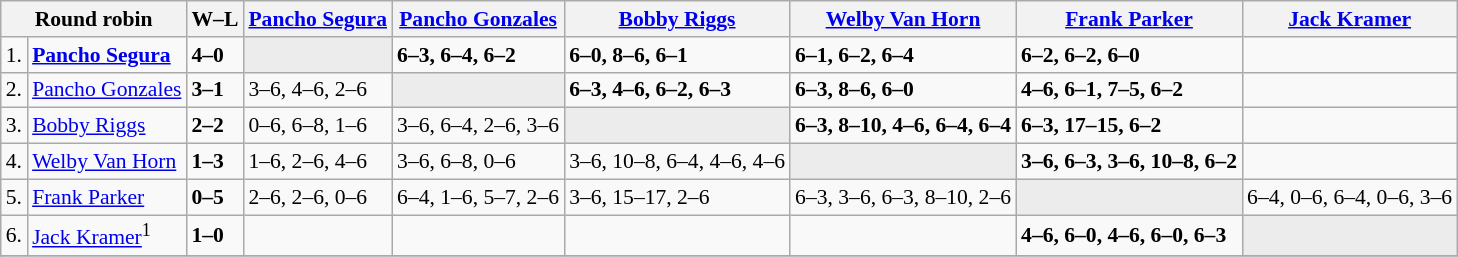<table class="wikitable" style="font-size:90%">
<tr>
<th colspan="2">Round robin</th>
<th>W–L</th>
<th> <a href='#'>Pancho Segura</a></th>
<th> <a href='#'>Pancho Gonzales</a></th>
<th> <a href='#'>Bobby Riggs</a></th>
<th> <a href='#'>Welby Van Horn</a></th>
<th> <a href='#'>Frank Parker</a></th>
<th> <a href='#'>Jack Kramer</a></th>
</tr>
<tr>
<td>1.</td>
<td> <strong><a href='#'>Pancho Segura</a></strong></td>
<td><strong>4–0</strong></td>
<td bgcolor=#ececec></td>
<td><strong>6–3, 6–4, 6–2</strong></td>
<td><strong>6–0, 8–6, 6–1</strong></td>
<td><strong>6–1, 6–2, 6–4</strong></td>
<td><strong>6–2, 6–2, 6–0</strong></td>
<td></td>
</tr>
<tr>
<td>2.</td>
<td> <a href='#'>Pancho Gonzales</a></td>
<td><strong>3–1</strong></td>
<td>3–6, 4–6, 2–6</td>
<td bgcolor=#ececec></td>
<td><strong>6–3, 4–6, 6–2, 6–3</strong></td>
<td><strong>6–3, 8–6, 6–0</strong></td>
<td><strong>4–6, 6–1, 7–5, 6–2</strong></td>
<td></td>
</tr>
<tr>
<td>3.</td>
<td> <a href='#'>Bobby Riggs</a></td>
<td><strong>2–2</strong></td>
<td>0–6, 6–8, 1–6</td>
<td>3–6, 6–4, 2–6, 3–6</td>
<td bgcolor=#ececec></td>
<td><strong>6–3, 8–10, 4–6, 6–4, 6–4</strong></td>
<td><strong>6–3, 17–15, 6–2</strong></td>
<td></td>
</tr>
<tr>
<td>4.</td>
<td> <a href='#'>Welby Van Horn</a></td>
<td><strong>1–3</strong></td>
<td>1–6, 2–6, 4–6</td>
<td>3–6, 6–8, 0–6</td>
<td>3–6, 10–8, 6–4, 4–6, 4–6</td>
<td bgcolor=#ececec></td>
<td><strong>3–6, 6–3, 3–6, 10–8, 6–2</strong></td>
<td></td>
</tr>
<tr>
<td>5.</td>
<td> <a href='#'>Frank Parker</a></td>
<td><strong>0–5</strong></td>
<td>2–6, 2–6, 0–6</td>
<td>6–4, 1–6, 5–7, 2–6</td>
<td>3–6, 15–17, 2–6</td>
<td>6–3, 3–6, 6–3, 8–10, 2–6</td>
<td bgcolor=#ececec></td>
<td>6–4, 0–6, 6–4, 0–6, 3–6</td>
</tr>
<tr>
<td>6.</td>
<td> <a href='#'>Jack Kramer</a><sup>1</sup></td>
<td><strong>1–0</strong></td>
<td></td>
<td></td>
<td></td>
<td></td>
<td><strong>4–6, 6–0, 4–6, 6–0, 6–3</strong></td>
<td bgcolor=#ececec></td>
</tr>
<tr>
</tr>
</table>
